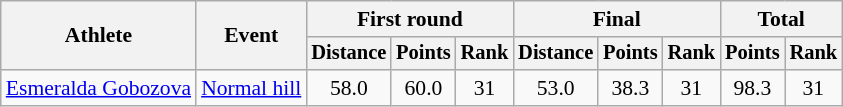<table class="wikitable" style="font-size:90%">
<tr>
<th rowspan=2>Athlete</th>
<th rowspan=2>Event</th>
<th colspan=3>First round</th>
<th colspan=3>Final</th>
<th colspan=2>Total</th>
</tr>
<tr style="font-size:95%">
<th>Distance</th>
<th>Points</th>
<th>Rank</th>
<th>Distance</th>
<th>Points</th>
<th>Rank</th>
<th>Points</th>
<th>Rank</th>
</tr>
<tr align=center>
<td align=left><a href='#'>Esmeralda Gobozova</a></td>
<td align=left><a href='#'>Normal hill</a></td>
<td>58.0</td>
<td>60.0</td>
<td>31</td>
<td>53.0</td>
<td>38.3</td>
<td>31</td>
<td>98.3</td>
<td>31</td>
</tr>
</table>
